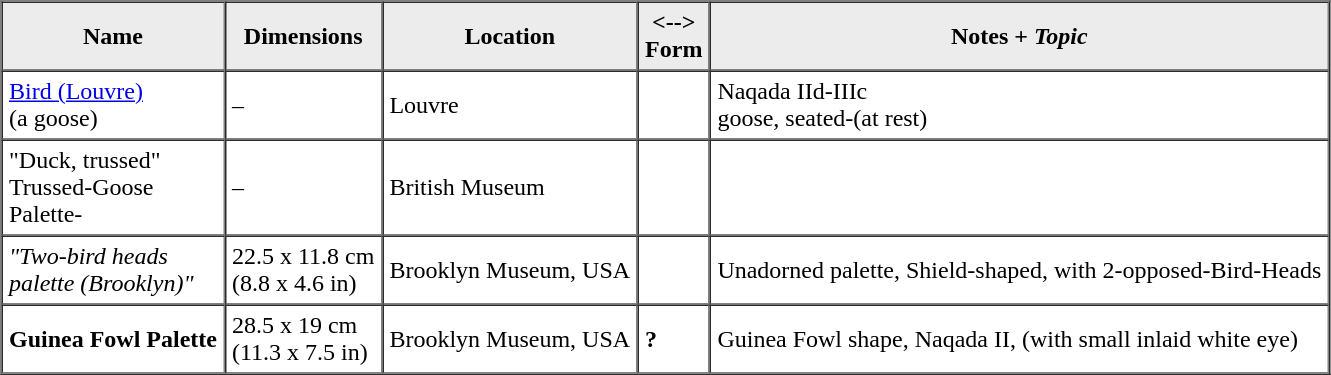<table cellspacing=0 cellpadding=4 border=1>
<tr bgcolor="#ececec" style="text-align:center;">
<th>Name</th>
<th>Dimensions</th>
<th>Location</th>
<th><strong><--></strong><br>Form</th>
<th>Notes + <strong><em>Topic</em></strong></th>
</tr>
<tr>
<td><a href='#'>Bird (Louvre)</a><br>(a goose)</td>
<td>–</td>
<td>Louvre</td>
<td></td>
<td>Naqada IId-IIIc<br>goose, seated-(at rest)</td>
</tr>
<tr>
<td>"Duck, trussed"<br>Trussed-Goose<br>Palette-</td>
<td>–</td>
<td>British Museum</td>
<td><br></td>
<td></td>
</tr>
<tr>
<td><em>"Two-bird heads<br>palette (Brooklyn)"</em></td>
<td>22.5 x 11.8 cm<br>(8.8 x 4.6 in)</td>
<td>Brooklyn Museum, USA</td>
<td><br></td>
<td>Unadorned palette, Shield-shaped, with 2-opposed-Bird-Heads</td>
</tr>
<tr>
<td><strong>Guinea Fowl Palette</strong></td>
<td>28.5 x 19 cm<br>(11.3 x 7.5 in)</td>
<td>Brooklyn Museum, USA</td>
<td><strong>?</strong></td>
<td>Guinea Fowl shape, Naqada II, (with small inlaid white eye)</td>
</tr>
<tr>
</tr>
</table>
